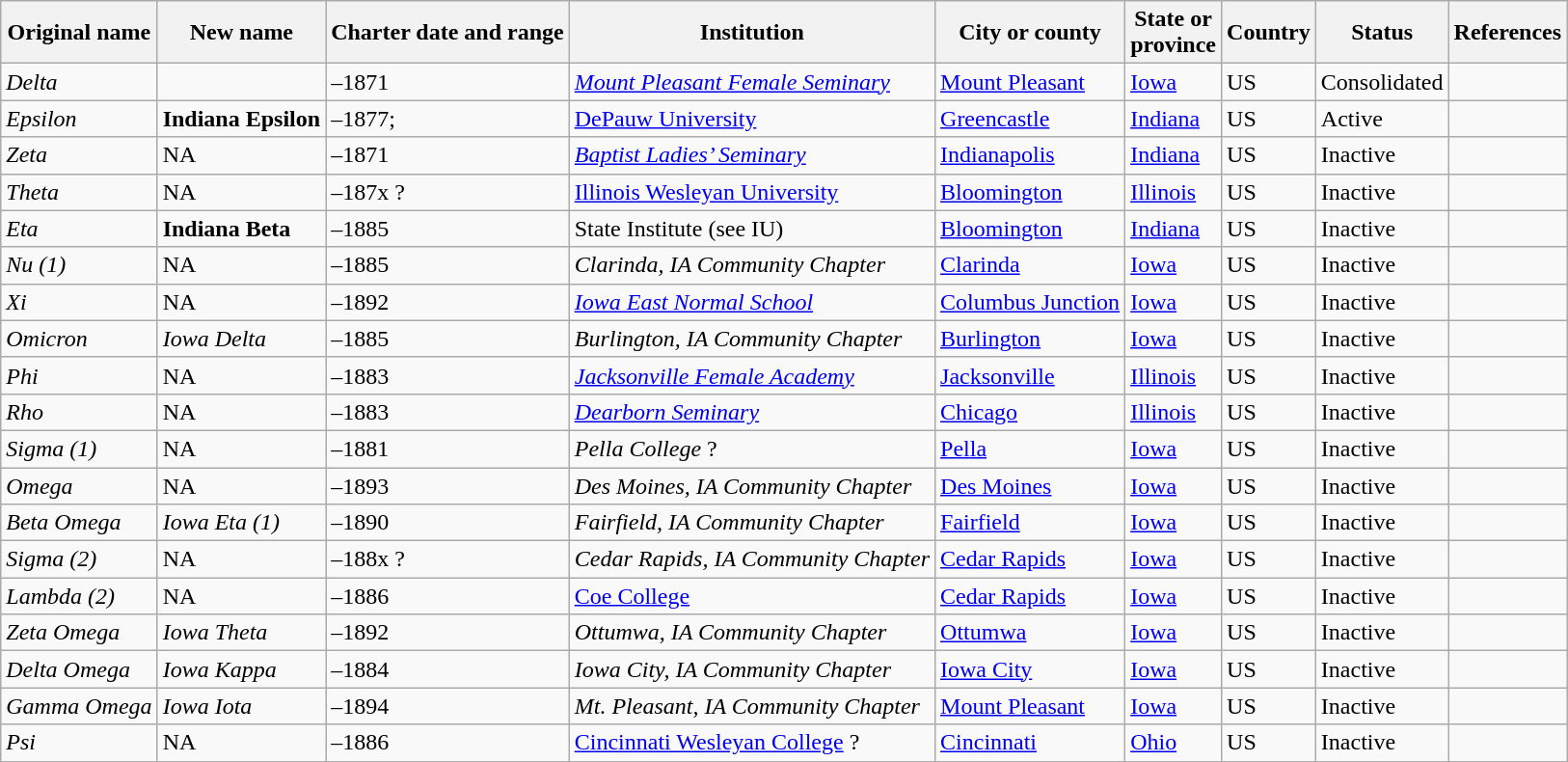<table class="wikitable sortable style="width:100%;">
<tr>
<th>Original name</th>
<th>New name</th>
<th>Charter date and range</th>
<th>Institution</th>
<th>City or county</th>
<th>State or <br>province</th>
<th>Country</th>
<th>Status</th>
<th>References</th>
</tr>
<tr>
<td><em>Delta</em></td>
<td></td>
<td>–1871</td>
<td><em><a href='#'>Mount Pleasant Female Seminary</a></em></td>
<td><a href='#'>Mount Pleasant</a></td>
<td><a href='#'>Iowa</a></td>
<td>US</td>
<td>Consolidated</td>
<td></td>
</tr>
<tr>
<td><em>Epsilon</em></td>
<td><strong>Indiana Epsilon</strong></td>
<td>–1877; </td>
<td><a href='#'>DePauw University</a></td>
<td><a href='#'>Greencastle</a></td>
<td><a href='#'>Indiana</a></td>
<td>US</td>
<td>Active</td>
<td></td>
</tr>
<tr>
<td><em>Zeta</em></td>
<td>NA</td>
<td>–1871</td>
<td><em><a href='#'>Baptist Ladies’ Seminary</a></em></td>
<td><a href='#'>Indianapolis</a></td>
<td><a href='#'>Indiana</a></td>
<td>US</td>
<td>Inactive</td>
<td></td>
</tr>
<tr>
<td><em>Theta</em></td>
<td>NA</td>
<td>–187x ?</td>
<td><a href='#'>Illinois Wesleyan University</a></td>
<td><a href='#'>Bloomington</a></td>
<td><a href='#'>Illinois</a></td>
<td>US</td>
<td>Inactive</td>
<td></td>
</tr>
<tr>
<td><em>Eta</em></td>
<td><strong>Indiana Beta</strong></td>
<td>–1885</td>
<td>State Institute (see IU)</td>
<td><a href='#'>Bloomington</a></td>
<td><a href='#'>Indiana</a></td>
<td>US</td>
<td>Inactive</td>
<td></td>
</tr>
<tr>
<td><em>Nu (1)</em></td>
<td>NA</td>
<td>–1885</td>
<td><em>Clarinda, IA Community Chapter</em></td>
<td><a href='#'>Clarinda</a></td>
<td><a href='#'>Iowa</a></td>
<td>US</td>
<td>Inactive</td>
<td></td>
</tr>
<tr>
<td><em>Xi</em></td>
<td>NA</td>
<td>–1892</td>
<td><em><a href='#'>Iowa East Normal School</a></em></td>
<td><a href='#'>Columbus Junction</a></td>
<td><a href='#'>Iowa</a></td>
<td>US</td>
<td>Inactive</td>
<td></td>
</tr>
<tr>
<td><em>Omicron</em></td>
<td><em>Iowa Delta</em></td>
<td>–1885</td>
<td><em>Burlington, IA Community Chapter</em></td>
<td><a href='#'>Burlington</a></td>
<td><a href='#'>Iowa</a></td>
<td>US</td>
<td>Inactive</td>
<td></td>
</tr>
<tr>
<td><em>Phi</em></td>
<td>NA</td>
<td>–1883</td>
<td><em><a href='#'>Jacksonville Female Academy</a></em></td>
<td><a href='#'>Jacksonville</a></td>
<td><a href='#'>Illinois</a></td>
<td>US</td>
<td>Inactive</td>
<td></td>
</tr>
<tr>
<td><em>Rho</em></td>
<td>NA</td>
<td>–1883</td>
<td><em><a href='#'>Dearborn Seminary</a></em></td>
<td><a href='#'>Chicago</a></td>
<td><a href='#'>Illinois</a></td>
<td>US</td>
<td>Inactive</td>
<td></td>
</tr>
<tr>
<td><em>Sigma (1)</em></td>
<td>NA</td>
<td>–1881</td>
<td><em>Pella College</em> ?</td>
<td><a href='#'>Pella</a></td>
<td><a href='#'>Iowa</a></td>
<td>US</td>
<td>Inactive</td>
<td></td>
</tr>
<tr>
<td><em>Omega</em></td>
<td>NA</td>
<td>–1893</td>
<td><em>Des Moines, IA Community Chapter</em></td>
<td><a href='#'>Des Moines</a></td>
<td><a href='#'>Iowa</a></td>
<td>US</td>
<td>Inactive</td>
<td></td>
</tr>
<tr>
<td><em>Beta Omega</em></td>
<td><em>Iowa Eta (1)</em></td>
<td>–1890</td>
<td><em>Fairfield, IA Community Chapter</em></td>
<td><a href='#'>Fairfield</a></td>
<td><a href='#'>Iowa</a></td>
<td>US</td>
<td>Inactive</td>
<td></td>
</tr>
<tr>
<td><em>Sigma (2)</em></td>
<td>NA</td>
<td>–188x ?</td>
<td><em>Cedar Rapids, IA Community Chapter</em></td>
<td><a href='#'>Cedar Rapids</a></td>
<td><a href='#'>Iowa</a></td>
<td>US</td>
<td>Inactive</td>
<td></td>
</tr>
<tr>
<td><em>Lambda (2)</em></td>
<td>NA</td>
<td>–1886</td>
<td><a href='#'>Coe College</a></td>
<td><a href='#'>Cedar Rapids</a></td>
<td><a href='#'>Iowa</a></td>
<td>US</td>
<td>Inactive</td>
<td></td>
</tr>
<tr>
<td><em>Zeta Omega</em></td>
<td><em>Iowa Theta</em></td>
<td>–1892</td>
<td><em>Ottumwa, IA Community Chapter</em></td>
<td><a href='#'>Ottumwa</a></td>
<td><a href='#'>Iowa</a></td>
<td>US</td>
<td>Inactive</td>
<td></td>
</tr>
<tr>
<td><em>Delta Omega</em></td>
<td><em>Iowa Kappa</em></td>
<td>–1884</td>
<td><em>Iowa City, IA Community Chapter</em></td>
<td><a href='#'>Iowa City</a></td>
<td><a href='#'>Iowa</a></td>
<td>US</td>
<td>Inactive</td>
<td></td>
</tr>
<tr>
<td><em>Gamma Omega</em></td>
<td><em>Iowa Iota</em></td>
<td>–1894</td>
<td><em>Mt. Pleasant, IA Community Chapter</em></td>
<td><a href='#'>Mount Pleasant</a></td>
<td><a href='#'>Iowa</a></td>
<td>US</td>
<td>Inactive</td>
<td></td>
</tr>
<tr>
<td><em>Psi</em></td>
<td>NA</td>
<td>–1886</td>
<td><a href='#'>Cincinnati Wesleyan College</a> ?</td>
<td><a href='#'>Cincinnati</a></td>
<td><a href='#'>Ohio</a></td>
<td>US</td>
<td>Inactive</td>
<td></td>
</tr>
</table>
